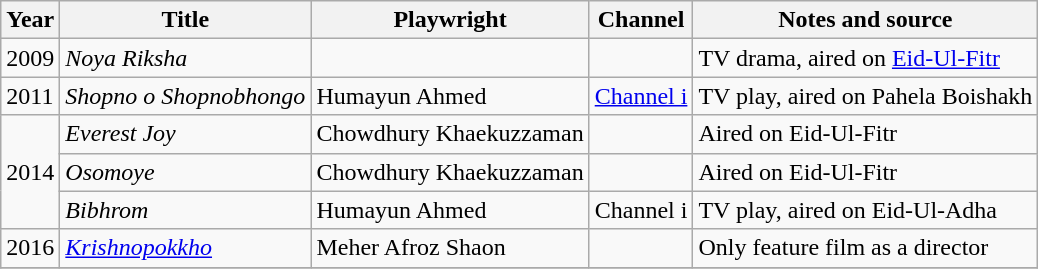<table class="wikitable">
<tr>
<th>Year</th>
<th>Title</th>
<th>Playwright</th>
<th>Channel</th>
<th>Notes and source</th>
</tr>
<tr>
<td>2009</td>
<td><em>Noya Riksha</em></td>
<td></td>
<td></td>
<td>TV drama, aired on <a href='#'>Eid-Ul-Fitr</a></td>
</tr>
<tr>
<td>2011</td>
<td><em>Shopno o Shopnobhongo</em></td>
<td>Humayun Ahmed</td>
<td><a href='#'>Channel i</a></td>
<td>TV play, aired on Pahela Boishakh</td>
</tr>
<tr>
<td rowspan="3">2014</td>
<td><em>Everest Joy</em></td>
<td>Chowdhury Khaekuzzaman</td>
<td></td>
<td>Aired on Eid-Ul-Fitr</td>
</tr>
<tr>
<td><em>Osomoye</em></td>
<td>Chowdhury Khaekuzzaman</td>
<td></td>
<td>Aired on Eid-Ul-Fitr</td>
</tr>
<tr>
<td><em>Bibhrom</em></td>
<td>Humayun Ahmed</td>
<td>Channel i</td>
<td>TV play, aired on Eid-Ul-Adha</td>
</tr>
<tr>
<td>2016</td>
<td><em><a href='#'>Krishnopokkho</a></em></td>
<td>Meher Afroz Shaon</td>
<td></td>
<td>Only feature film as a director</td>
</tr>
<tr>
</tr>
</table>
